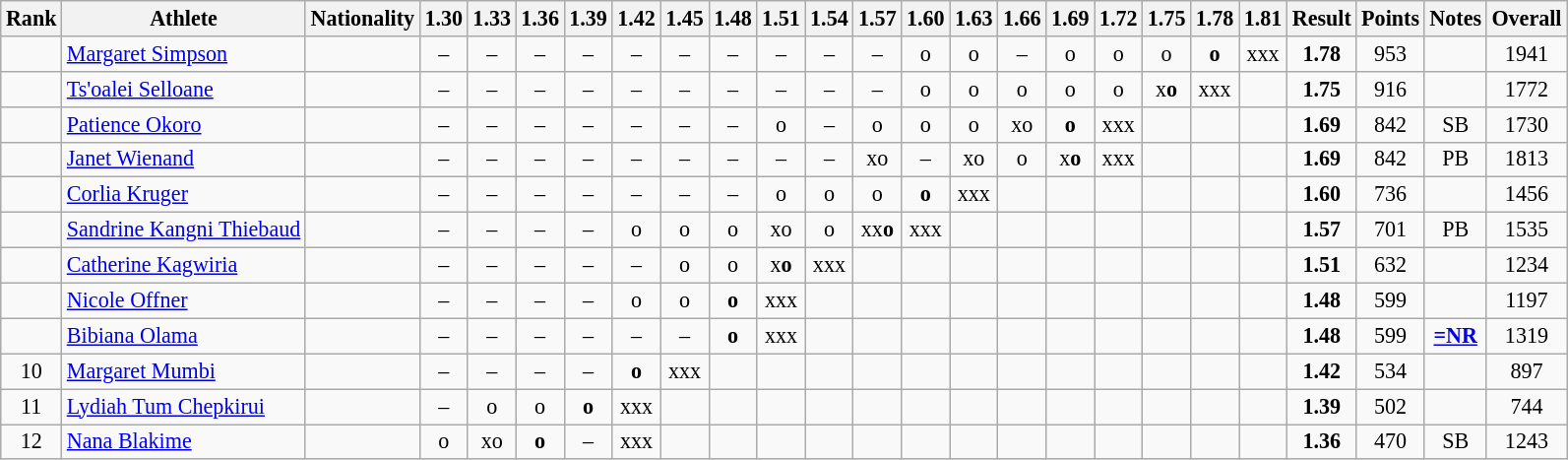<table class="wikitable sortable" style="text-align:center; font-size:92%">
<tr>
<th>Rank</th>
<th>Athlete</th>
<th>Nationality</th>
<th>1.30</th>
<th>1.33</th>
<th>1.36</th>
<th>1.39</th>
<th>1.42</th>
<th>1.45</th>
<th>1.48</th>
<th>1.51</th>
<th>1.54</th>
<th>1.57</th>
<th>1.60</th>
<th>1.63</th>
<th>1.66</th>
<th>1.69</th>
<th>1.72</th>
<th>1.75</th>
<th>1.78</th>
<th>1.81</th>
<th>Result</th>
<th>Points</th>
<th>Notes</th>
<th>Overall</th>
</tr>
<tr>
<td></td>
<td align="left"><a href='#'>Margaret Simpson</a></td>
<td align=left></td>
<td>–</td>
<td>–</td>
<td>–</td>
<td>–</td>
<td>–</td>
<td>–</td>
<td>–</td>
<td>–</td>
<td>–</td>
<td>–</td>
<td>o</td>
<td>o</td>
<td>–</td>
<td>o</td>
<td>o</td>
<td>o</td>
<td><strong>o</strong></td>
<td>xxx</td>
<td><strong>1.78</strong></td>
<td>953</td>
<td></td>
<td>1941</td>
</tr>
<tr>
<td></td>
<td align="left"><a href='#'>Ts'oalei Selloane</a></td>
<td align=left></td>
<td>–</td>
<td>–</td>
<td>–</td>
<td>–</td>
<td>–</td>
<td>–</td>
<td>–</td>
<td>–</td>
<td>–</td>
<td>–</td>
<td>o</td>
<td>o</td>
<td>o</td>
<td>o</td>
<td>o</td>
<td>x<strong>o</strong></td>
<td>xxx</td>
<td></td>
<td><strong>1.75</strong></td>
<td>916</td>
<td></td>
<td>1772</td>
</tr>
<tr>
<td></td>
<td align="left"><a href='#'>Patience Okoro</a></td>
<td align=left></td>
<td>–</td>
<td>–</td>
<td>–</td>
<td>–</td>
<td>–</td>
<td>–</td>
<td>–</td>
<td>o</td>
<td>–</td>
<td>o</td>
<td>o</td>
<td>o</td>
<td>xo</td>
<td><strong>o</strong></td>
<td>xxx</td>
<td></td>
<td></td>
<td></td>
<td><strong>1.69</strong></td>
<td>842</td>
<td>SB</td>
<td>1730</td>
</tr>
<tr>
<td></td>
<td align="left"><a href='#'>Janet Wienand</a></td>
<td align=left></td>
<td>–</td>
<td>–</td>
<td>–</td>
<td>–</td>
<td>–</td>
<td>–</td>
<td>–</td>
<td>–</td>
<td>–</td>
<td>xo</td>
<td>–</td>
<td>xo</td>
<td>o</td>
<td>x<strong>o</strong></td>
<td>xxx</td>
<td></td>
<td></td>
<td></td>
<td><strong>1.69</strong></td>
<td>842</td>
<td>PB</td>
<td>1813</td>
</tr>
<tr>
<td></td>
<td align="left"><a href='#'>Corlia Kruger</a></td>
<td align=left></td>
<td>–</td>
<td>–</td>
<td>–</td>
<td>–</td>
<td>–</td>
<td>–</td>
<td>–</td>
<td>o</td>
<td>o</td>
<td>o</td>
<td><strong>o</strong></td>
<td>xxx</td>
<td></td>
<td></td>
<td></td>
<td></td>
<td></td>
<td></td>
<td><strong>1.60</strong></td>
<td>736</td>
<td></td>
<td>1456</td>
</tr>
<tr>
<td></td>
<td align="left"><a href='#'>Sandrine Kangni Thiebaud</a></td>
<td align=left></td>
<td>–</td>
<td>–</td>
<td>–</td>
<td>–</td>
<td>o</td>
<td>o</td>
<td>o</td>
<td>xo</td>
<td>o</td>
<td>xx<strong>o</strong></td>
<td>xxx</td>
<td></td>
<td></td>
<td></td>
<td></td>
<td></td>
<td></td>
<td></td>
<td><strong>1.57</strong></td>
<td>701</td>
<td>PB</td>
<td>1535</td>
</tr>
<tr>
<td></td>
<td align="left"><a href='#'>Catherine Kagwiria</a></td>
<td align=left></td>
<td>–</td>
<td>–</td>
<td>–</td>
<td>–</td>
<td>–</td>
<td>o</td>
<td>o</td>
<td>x<strong>o</strong></td>
<td>xxx</td>
<td></td>
<td></td>
<td></td>
<td></td>
<td></td>
<td></td>
<td></td>
<td></td>
<td></td>
<td><strong>1.51</strong></td>
<td>632</td>
<td></td>
<td>1234</td>
</tr>
<tr>
<td></td>
<td align="left"><a href='#'>Nicole Offner</a></td>
<td align=left></td>
<td>–</td>
<td>–</td>
<td>–</td>
<td>–</td>
<td>o</td>
<td>o</td>
<td><strong>o</strong></td>
<td>xxx</td>
<td></td>
<td></td>
<td></td>
<td></td>
<td></td>
<td></td>
<td></td>
<td></td>
<td></td>
<td></td>
<td><strong>1.48</strong></td>
<td>599</td>
<td></td>
<td>1197</td>
</tr>
<tr>
<td></td>
<td align="left"><a href='#'>Bibiana Olama</a></td>
<td align=left></td>
<td>–</td>
<td>–</td>
<td>–</td>
<td>–</td>
<td>–</td>
<td>–</td>
<td><strong>o</strong></td>
<td>xxx</td>
<td></td>
<td></td>
<td></td>
<td></td>
<td></td>
<td></td>
<td></td>
<td></td>
<td></td>
<td></td>
<td><strong>1.48</strong></td>
<td>599</td>
<td><strong><a href='#'>=NR</a></strong></td>
<td>1319</td>
</tr>
<tr>
<td>10</td>
<td align="left"><a href='#'>Margaret Mumbi</a></td>
<td align=left></td>
<td>–</td>
<td>–</td>
<td>–</td>
<td>–</td>
<td><strong>o</strong></td>
<td>xxx</td>
<td></td>
<td></td>
<td></td>
<td></td>
<td></td>
<td></td>
<td></td>
<td></td>
<td></td>
<td></td>
<td></td>
<td></td>
<td><strong>1.42</strong></td>
<td>534</td>
<td></td>
<td>897</td>
</tr>
<tr>
<td>11</td>
<td align="left"><a href='#'>Lydiah Tum Chepkirui</a></td>
<td align=left></td>
<td>–</td>
<td>o</td>
<td>o</td>
<td><strong>o</strong></td>
<td>xxx</td>
<td></td>
<td></td>
<td></td>
<td></td>
<td></td>
<td></td>
<td></td>
<td></td>
<td></td>
<td></td>
<td></td>
<td></td>
<td></td>
<td><strong>1.39</strong></td>
<td>502</td>
<td></td>
<td>744</td>
</tr>
<tr>
<td>12</td>
<td align="left"><a href='#'>Nana Blakime</a></td>
<td align=left></td>
<td>o</td>
<td>xo</td>
<td><strong>o</strong></td>
<td>–</td>
<td>xxx</td>
<td></td>
<td></td>
<td></td>
<td></td>
<td></td>
<td></td>
<td></td>
<td></td>
<td></td>
<td></td>
<td></td>
<td></td>
<td></td>
<td><strong>1.36</strong></td>
<td>470</td>
<td>SB</td>
<td>1243</td>
</tr>
</table>
